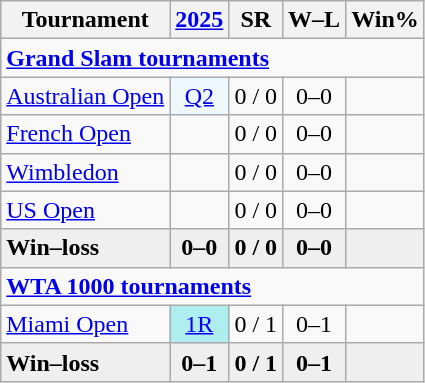<table class=wikitable style=text-align:center>
<tr>
<th>Tournament</th>
<th><a href='#'>2025</a></th>
<th>SR</th>
<th>W–L</th>
<th>Win%</th>
</tr>
<tr>
<td colspan="5" style="text-align:left"><strong><a href='#'>Grand Slam tournaments</a></strong></td>
</tr>
<tr>
<td style="text-align:left"><a href='#'>Australian Open</a></td>
<td bgcolor="f0f8ff"><a href='#'>Q2</a></td>
<td>0 / 0</td>
<td>0–0</td>
<td></td>
</tr>
<tr>
<td style="text-align:left"><a href='#'>French Open</a></td>
<td></td>
<td>0 / 0</td>
<td>0–0</td>
<td></td>
</tr>
<tr>
<td style="text-align:left"><a href='#'>Wimbledon</a></td>
<td></td>
<td>0 / 0</td>
<td>0–0</td>
<td></td>
</tr>
<tr>
<td style="text-align:left"><a href='#'>US Open</a></td>
<td></td>
<td>0 / 0</td>
<td>0–0</td>
<td></td>
</tr>
<tr style="background:#efefef;font-weight:bold">
<td style="text-align:left">Win–loss</td>
<td>0–0</td>
<td>0 / 0</td>
<td>0–0</td>
<td></td>
</tr>
<tr>
<td colspan="5" style="text-align:left"><strong><a href='#'>WTA 1000 tournaments</a></strong></td>
</tr>
<tr>
<td style="text-align:left"><a href='#'>Miami Open</a></td>
<td bgcolor="afeeee"><a href='#'>1R</a></td>
<td>0 / 1</td>
<td>0–1</td>
<td></td>
</tr>
<tr style="background:#efefef;font-weight:bold">
<td style="text-align:left">Win–loss</td>
<td>0–1</td>
<td>0 / 1</td>
<td>0–1</td>
<td></td>
</tr>
</table>
